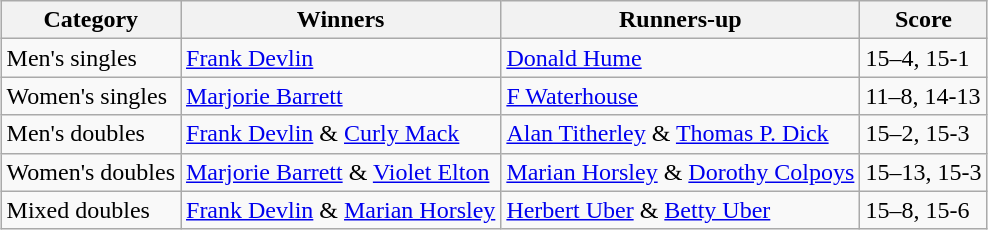<table class=wikitable style="margin:auto;">
<tr>
<th>Category</th>
<th>Winners</th>
<th>Runners-up</th>
<th>Score</th>
</tr>
<tr>
<td>Men's singles</td>
<td> <a href='#'>Frank Devlin</a></td>
<td> <a href='#'>Donald Hume</a></td>
<td>15–4, 15-1</td>
</tr>
<tr>
<td>Women's singles</td>
<td> <a href='#'>Marjorie Barrett</a></td>
<td> <a href='#'>F Waterhouse</a></td>
<td>11–8, 14-13</td>
</tr>
<tr>
<td>Men's doubles</td>
<td> <a href='#'>Frank Devlin</a> & <a href='#'>Curly Mack</a></td>
<td> <a href='#'>Alan Titherley</a> & <a href='#'>Thomas P. Dick</a></td>
<td>15–2, 15-3</td>
</tr>
<tr>
<td>Women's doubles</td>
<td> <a href='#'>Marjorie Barrett</a> & <a href='#'>Violet Elton</a></td>
<td> <a href='#'>Marian Horsley</a> &  <a href='#'>Dorothy Colpoys</a></td>
<td>15–13, 15-3</td>
</tr>
<tr>
<td>Mixed doubles</td>
<td> <a href='#'>Frank Devlin</a> &  <a href='#'>Marian Horsley</a></td>
<td> <a href='#'>Herbert Uber</a> & <a href='#'>Betty Uber</a></td>
<td>15–8, 15-6</td>
</tr>
</table>
